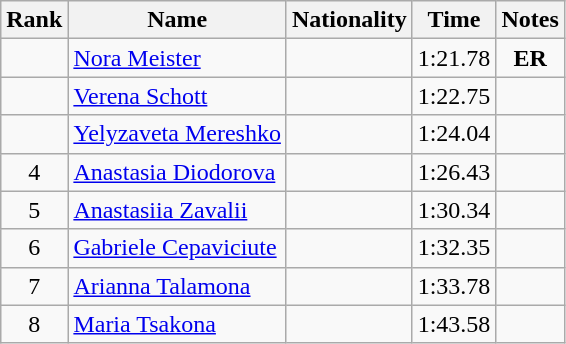<table class="wikitable sortable" style="text-align:center">
<tr>
<th>Rank</th>
<th>Name</th>
<th>Nationality</th>
<th>Time</th>
<th>Notes</th>
</tr>
<tr>
<td></td>
<td align=left><a href='#'>Nora Meister</a></td>
<td align=left></td>
<td>1:21.78</td>
<td><strong>ER</strong></td>
</tr>
<tr>
<td></td>
<td align=left><a href='#'>Verena Schott</a></td>
<td align=left></td>
<td>1:22.75</td>
<td></td>
</tr>
<tr>
<td></td>
<td align=left><a href='#'>Yelyzaveta Mereshko</a></td>
<td align=left></td>
<td>1:24.04</td>
<td></td>
</tr>
<tr>
<td>4</td>
<td align=left><a href='#'>Anastasia Diodorova</a></td>
<td align=left></td>
<td>1:26.43</td>
<td></td>
</tr>
<tr>
<td>5</td>
<td align=left><a href='#'>Anastasiia Zavalii</a></td>
<td align=left></td>
<td>1:30.34</td>
<td></td>
</tr>
<tr>
<td>6</td>
<td align=left><a href='#'>Gabriele Cepaviciute</a></td>
<td align=left></td>
<td>1:32.35</td>
<td></td>
</tr>
<tr>
<td>7</td>
<td align=left><a href='#'>Arianna Talamona</a></td>
<td align=left></td>
<td>1:33.78</td>
<td></td>
</tr>
<tr>
<td>8</td>
<td align=left><a href='#'>Maria Tsakona</a></td>
<td align=left></td>
<td>1:43.58</td>
<td></td>
</tr>
</table>
